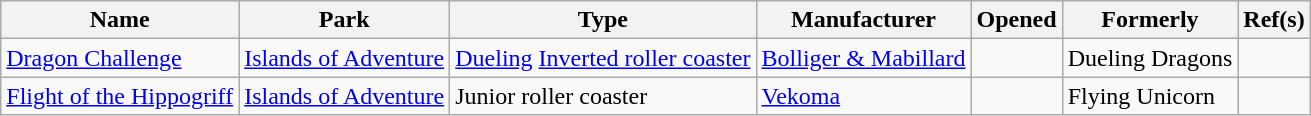<table class="wikitable sortable">
<tr>
<th>Name</th>
<th>Park</th>
<th>Type</th>
<th>Manufacturer</th>
<th>Opened</th>
<th>Formerly</th>
<th class="unsortable">Ref(s)</th>
</tr>
<tr>
<td><a href='#'>Dragon Challenge</a></td>
<td><a href='#'>Islands of Adventure</a></td>
<td><a href='#'>Dueling</a> <a href='#'>Inverted roller coaster</a></td>
<td><a href='#'>Bolliger & Mabillard</a></td>
<td></td>
<td>Dueling Dragons</td>
<td></td>
</tr>
<tr>
<td><a href='#'>Flight of the Hippogriff</a></td>
<td><a href='#'>Islands of Adventure</a></td>
<td>Junior roller coaster</td>
<td><a href='#'>Vekoma</a></td>
<td></td>
<td>Flying Unicorn</td>
<td></td>
</tr>
</table>
